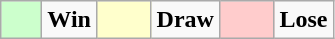<table class="wikitable" style="text-align: right;">
<tr>
<td bgcolor=#CCFFCC style="width: 20px;"></td>
<td><strong>Win</strong></td>
<td bgcolor=#FFFFCC style="width: 29px;"></td>
<td><strong>Draw</strong></td>
<td bgcolor=#FFCCCC style="width: 29px;"></td>
<td><strong>Lose</strong></td>
</tr>
</table>
